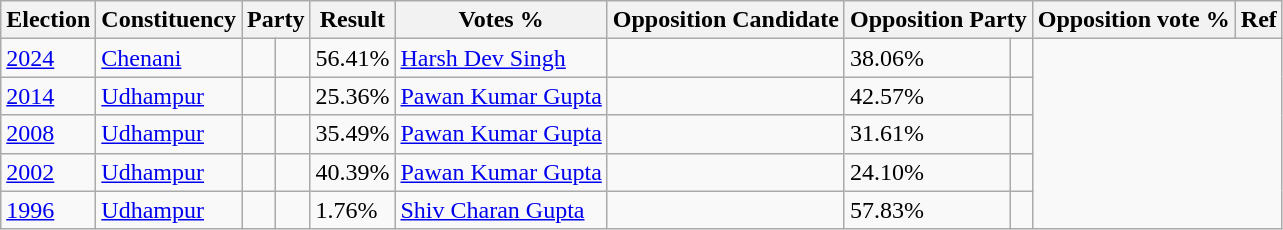<table class="wikitable sortable">
<tr>
<th>Election</th>
<th>Constituency</th>
<th colspan="2">Party</th>
<th>Result</th>
<th>Votes %</th>
<th>Opposition Candidate</th>
<th colspan="2">Opposition Party</th>
<th>Opposition vote %</th>
<th>Ref</th>
</tr>
<tr>
<td><a href='#'>2024</a></td>
<td><a href='#'>Chenani</a></td>
<td></td>
<td></td>
<td>56.41%</td>
<td><a href='#'>Harsh Dev Singh</a></td>
<td></td>
<td>38.06%</td>
<td></td>
</tr>
<tr>
<td><a href='#'>2014</a></td>
<td><a href='#'>Udhampur</a></td>
<td></td>
<td></td>
<td>25.36%</td>
<td><a href='#'>Pawan Kumar Gupta</a></td>
<td></td>
<td>42.57%</td>
<td></td>
</tr>
<tr>
<td><a href='#'>2008</a></td>
<td><a href='#'>Udhampur</a></td>
<td></td>
<td></td>
<td>35.49%</td>
<td><a href='#'>Pawan Kumar Gupta</a></td>
<td></td>
<td>31.61%</td>
<td></td>
</tr>
<tr>
<td><a href='#'>2002</a></td>
<td><a href='#'>Udhampur</a></td>
<td></td>
<td></td>
<td>40.39%</td>
<td><a href='#'>Pawan Kumar Gupta</a></td>
<td></td>
<td>24.10%</td>
<td></td>
</tr>
<tr>
<td><a href='#'>1996</a></td>
<td><a href='#'>Udhampur</a></td>
<td></td>
<td></td>
<td>1.76%</td>
<td><a href='#'>Shiv Charan Gupta</a></td>
<td></td>
<td>57.83%</td>
<td></td>
</tr>
</table>
